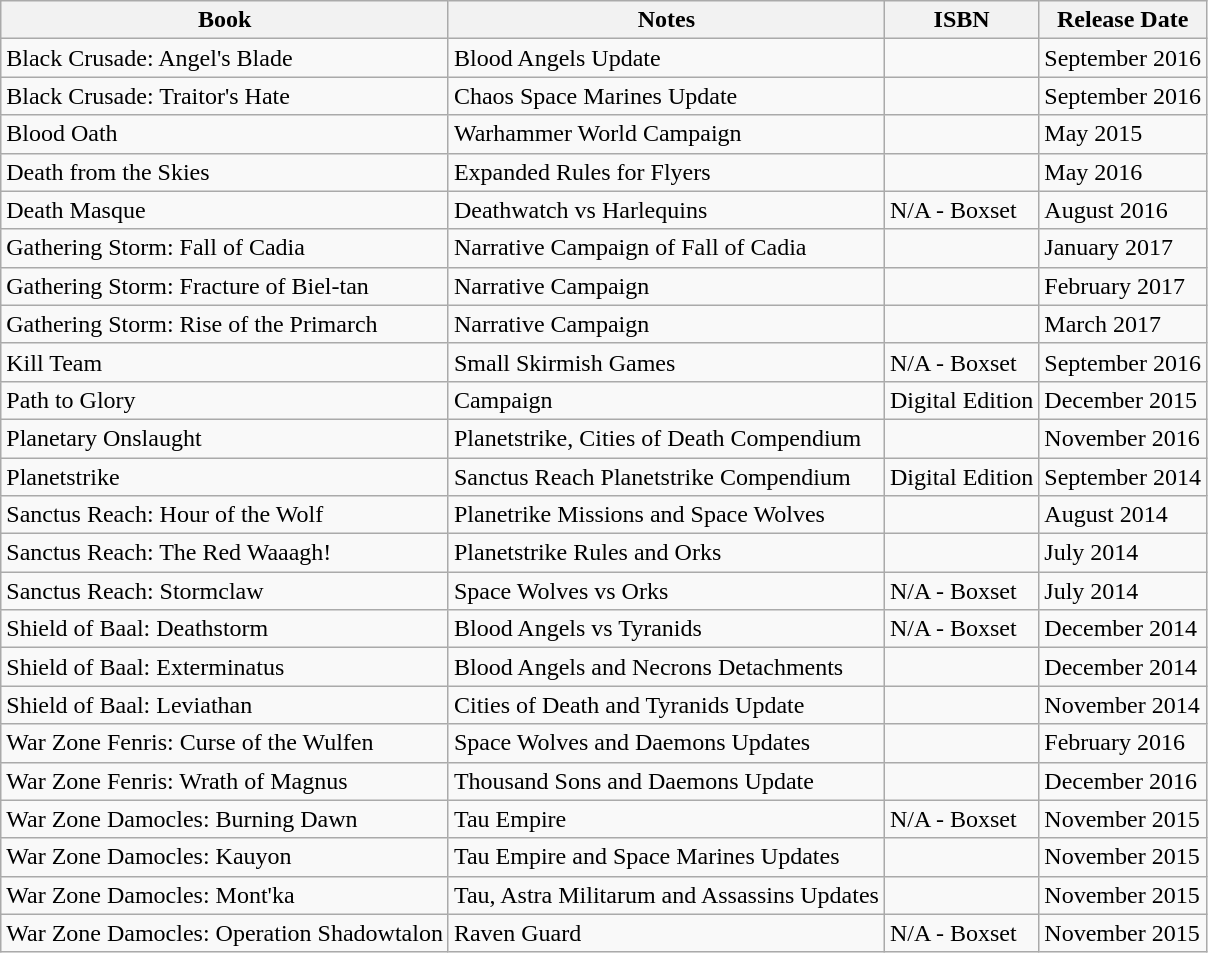<table class="wikitable sortable">
<tr>
<th>Book</th>
<th>Notes</th>
<th>ISBN</th>
<th>Release Date</th>
</tr>
<tr>
<td>Black Crusade: Angel's Blade</td>
<td>Blood Angels Update</td>
<td></td>
<td>September 2016</td>
</tr>
<tr>
<td>Black Crusade: Traitor's Hate</td>
<td>Chaos Space Marines Update</td>
<td></td>
<td>September 2016</td>
</tr>
<tr>
<td>Blood Oath</td>
<td>Warhammer World Campaign</td>
<td></td>
<td>May 2015</td>
</tr>
<tr>
<td>Death from the Skies</td>
<td>Expanded Rules for Flyers</td>
<td></td>
<td>May 2016</td>
</tr>
<tr>
<td>Death Masque</td>
<td>Deathwatch vs Harlequins</td>
<td>N/A - Boxset</td>
<td>August 2016</td>
</tr>
<tr>
<td>Gathering Storm: Fall of Cadia</td>
<td>Narrative Campaign of Fall of Cadia</td>
<td></td>
<td>January 2017</td>
</tr>
<tr>
<td>Gathering Storm: Fracture of Biel-tan</td>
<td>Narrative Campaign</td>
<td></td>
<td>February 2017</td>
</tr>
<tr>
<td>Gathering Storm: Rise of the Primarch</td>
<td>Narrative Campaign</td>
<td></td>
<td>March 2017</td>
</tr>
<tr>
<td>Kill Team</td>
<td>Small Skirmish Games</td>
<td>N/A - Boxset</td>
<td>September 2016</td>
</tr>
<tr>
<td>Path to Glory</td>
<td>Campaign</td>
<td>Digital Edition</td>
<td>December 2015</td>
</tr>
<tr>
<td>Planetary Onslaught</td>
<td>Planetstrike, Cities of Death Compendium</td>
<td></td>
<td>November 2016</td>
</tr>
<tr>
<td>Planetstrike</td>
<td>Sanctus Reach Planetstrike Compendium</td>
<td>Digital Edition</td>
<td>September 2014</td>
</tr>
<tr>
<td>Sanctus Reach: Hour of the Wolf</td>
<td>Planetrike Missions and Space Wolves</td>
<td></td>
<td>August 2014</td>
</tr>
<tr>
<td>Sanctus Reach: The Red Waaagh!</td>
<td>Planetstrike Rules and Orks</td>
<td></td>
<td>July 2014</td>
</tr>
<tr>
<td>Sanctus Reach: Stormclaw</td>
<td>Space Wolves vs Orks</td>
<td>N/A - Boxset</td>
<td>July 2014</td>
</tr>
<tr>
<td>Shield of Baal: Deathstorm</td>
<td>Blood Angels vs Tyranids</td>
<td>N/A - Boxset</td>
<td>December 2014</td>
</tr>
<tr>
<td>Shield of Baal: Exterminatus</td>
<td>Blood Angels and Necrons Detachments</td>
<td></td>
<td>December 2014</td>
</tr>
<tr>
<td>Shield of Baal: Leviathan</td>
<td>Cities of Death and Tyranids Update</td>
<td></td>
<td>November 2014</td>
</tr>
<tr>
<td>War Zone Fenris: Curse of the Wulfen</td>
<td>Space Wolves and Daemons Updates</td>
<td></td>
<td>February 2016</td>
</tr>
<tr>
<td>War Zone Fenris: Wrath of Magnus</td>
<td>Thousand Sons and Daemons Update</td>
<td></td>
<td>December 2016</td>
</tr>
<tr>
<td>War Zone Damocles: Burning Dawn</td>
<td>Tau Empire</td>
<td>N/A - Boxset</td>
<td>November 2015</td>
</tr>
<tr>
<td>War Zone Damocles: Kauyon</td>
<td>Tau Empire and Space Marines Updates</td>
<td></td>
<td>November 2015</td>
</tr>
<tr>
<td>War Zone Damocles: Mont'ka</td>
<td>Tau, Astra Militarum and Assassins Updates</td>
<td></td>
<td>November 2015</td>
</tr>
<tr>
<td>War Zone Damocles: Operation Shadowtalon</td>
<td>Raven Guard</td>
<td>N/A - Boxset</td>
<td>November 2015</td>
</tr>
</table>
